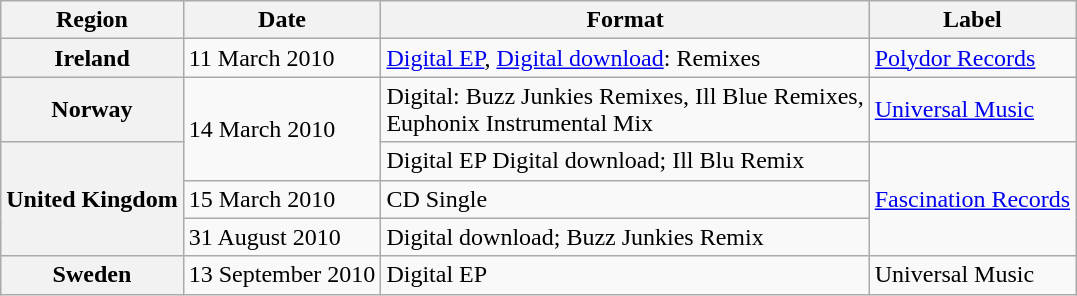<table class="wikitable plainrowheaders">
<tr>
<th scope="col">Region</th>
<th scope="col">Date</th>
<th scope="col">Format</th>
<th scope="col">Label</th>
</tr>
<tr>
<th scope="row">Ireland</th>
<td>11 March 2010</td>
<td><a href='#'>Digital EP</a>, <a href='#'>Digital download</a>: Remixes</td>
<td><a href='#'>Polydor Records</a></td>
</tr>
<tr>
<th scope="row">Norway</th>
<td rowspan="2">14 March 2010</td>
<td>Digital: Buzz Junkies Remixes, Ill Blue Remixes,<br>Euphonix Instrumental Mix</td>
<td><a href='#'>Universal Music</a></td>
</tr>
<tr>
<th scope="row" rowspan="3">United Kingdom</th>
<td>Digital EP Digital download; Ill Blu Remix</td>
<td rowspan="3"><a href='#'>Fascination Records</a></td>
</tr>
<tr>
<td>15 March 2010</td>
<td>CD Single</td>
</tr>
<tr>
<td>31 August 2010</td>
<td>Digital download; Buzz Junkies Remix</td>
</tr>
<tr>
<th scope="row">Sweden</th>
<td>13 September 2010</td>
<td>Digital EP</td>
<td>Universal Music</td>
</tr>
</table>
